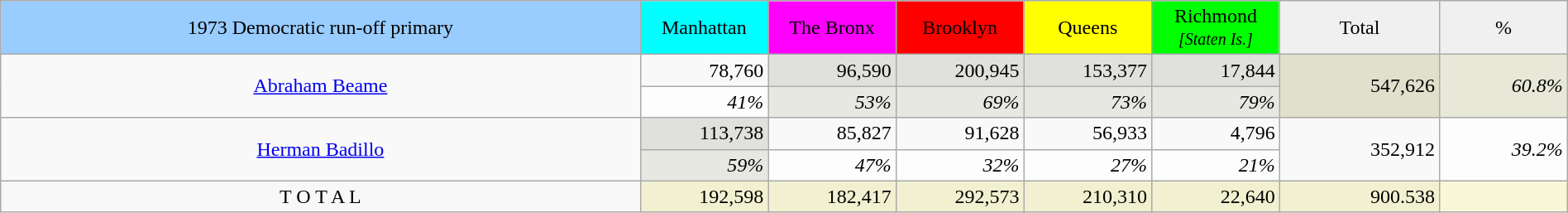<table class="wikitable" style="width:100%; text-align:right;">
<tr style="text-align:center;">
<td style="width:40%; background:#9cf;">1973 Democratic run-off primary</td>
<td style="width:8%; background:aqua;">Manhattan</td>
<td style="width:8%; background:magenta;">The Bronx</td>
<td style="width:8%; background:red;">Brooklyn</td>
<td style="width:8%; background:yellow;">Queens</td>
<td style="width:8%; background:lime;">Richmond <small><em>[Staten Is.]</em></small></td>
<td style="width:10%; background:#f0f0f0;">Total</td>
<td style="width:8%; background:#f0f0f0;">%</td>
</tr>
<tr>
<td rowspan="2" style="text-align:center;"><a href='#'>Abraham Beame</a></td>
<td>78,760</td>
<td style="background:#e0e0dd;">96,590</td>
<td style="background:#e0e0dd;">200,945</td>
<td style="background:#e0e0dd;">153,377</td>
<td style="background:#e0e0dd;">17,844</td>
<td rowspan="2" style="background:#e0e0cc;">547,626</td>
<td rowspan="2" style="background:#e8e8d8;"><em>60.8%</em></td>
</tr>
<tr style="background:#fdfdfd;">
<td><em>41%</em></td>
<td style="background:#e8e8e3;"><em>53%</em></td>
<td style="background:#e8e8e3;"><em>69%</em></td>
<td style="background:#e8e8e3;"><em>73%</em></td>
<td style="background:#e8e8e3;"><em>79%</em></td>
</tr>
<tr>
<td rowspan="2" style="text-align:center;"><a href='#'>Herman Badillo</a></td>
<td style="background:#e0e0dd;">113,738</td>
<td>85,827</td>
<td>91,628</td>
<td>56,933</td>
<td>4,796</td>
<td rowspan="2">352,912</td>
<td rowspan="2" style="background:#fdfdfd;"><em>39.2%</em></td>
</tr>
<tr style="background:#fdfdfd;">
<td style="background:#e8e8e3;"><em>59%</em></td>
<td><em>47%</em></td>
<td><em>32%</em></td>
<td><em>27%</em></td>
<td><em>21%</em></td>
</tr>
<tr style="background:#f1f1d1;">
<td style="text-align:center; background:#f8f8f8;">T O T A L</td>
<td>192,598</td>
<td>182,417</td>
<td>292,573</td>
<td>210,310</td>
<td>22,640</td>
<td>900.538</td>
<td bgcolor=f8f8d8> </td>
</tr>
</table>
